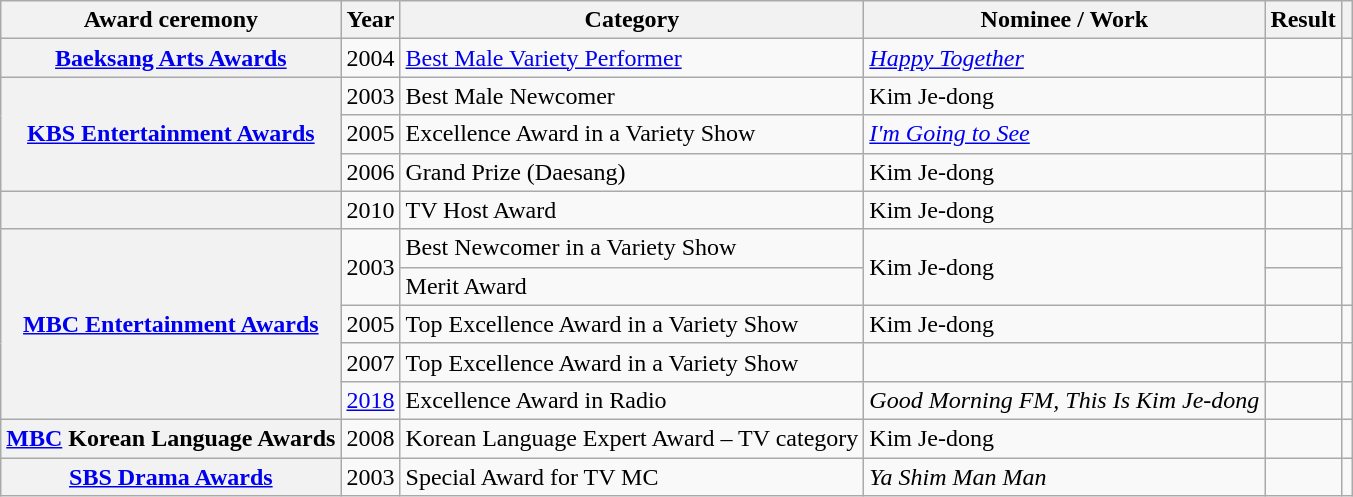<table class="wikitable plainrowheaders sortable">
<tr>
<th scope="col">Award ceremony</th>
<th scope="col">Year</th>
<th scope="col">Category</th>
<th scope="col">Nominee / Work</th>
<th scope="col">Result</th>
<th scope="col" class="unsortable"></th>
</tr>
<tr>
<th scope="row"><a href='#'>Baeksang Arts Awards</a></th>
<td style="text-align:center">2004</td>
<td><a href='#'>Best Male Variety Performer</a></td>
<td><em><a href='#'>Happy Together</a></em></td>
<td></td>
<td></td>
</tr>
<tr>
<th scope="row" rowspan="3"><a href='#'>KBS Entertainment Awards</a></th>
<td style="text-align:center">2003</td>
<td>Best Male Newcomer</td>
<td>Kim Je-dong</td>
<td></td>
<td></td>
</tr>
<tr>
<td style="text-align:center">2005</td>
<td>Excellence Award in a Variety Show</td>
<td><em><a href='#'>I'm Going to See</a></em></td>
<td></td>
<td></td>
</tr>
<tr>
<td style="text-align:center">2006</td>
<td>Grand Prize (Daesang)</td>
<td>Kim Je-dong</td>
<td></td>
<td></td>
</tr>
<tr>
<th scope="row"></th>
<td style="text-align:center">2010</td>
<td>TV Host Award</td>
<td>Kim Je-dong</td>
<td></td>
<td></td>
</tr>
<tr>
<th scope="row" rowspan="5"><a href='#'>MBC Entertainment Awards</a></th>
<td style="text-align:center" rowspan="2">2003</td>
<td>Best Newcomer in a Variety Show</td>
<td rowspan="2">Kim Je-dong</td>
<td></td>
<td style="text-align:center" rowspan="2"></td>
</tr>
<tr>
<td>Merit Award</td>
<td></td>
</tr>
<tr>
<td style="text-align:center">2005</td>
<td>Top Excellence Award in a Variety Show</td>
<td>Kim Je-dong</td>
<td></td>
<td style="text-align:center"></td>
</tr>
<tr>
<td style="text-align:center">2007</td>
<td>Top Excellence Award in a Variety Show</td>
<td><em></em></td>
<td></td>
<td style="text-align:center"></td>
</tr>
<tr>
<td style="text-align:center"><a href='#'>2018</a></td>
<td>Excellence Award in Radio</td>
<td><em>Good Morning FM, This Is Kim Je-dong</em></td>
<td></td>
<td style="text-align:center"></td>
</tr>
<tr>
<th scope="row"><a href='#'>MBC</a> Korean Language Awards</th>
<td style="text-align:center">2008</td>
<td>Korean Language Expert Award – TV category</td>
<td>Kim Je-dong</td>
<td></td>
<td style="text-align:center"></td>
</tr>
<tr>
<th scope="row"><a href='#'>SBS Drama Awards</a></th>
<td style="text-align:center">2003</td>
<td>Special Award for TV MC</td>
<td><em>Ya Shim Man Man</em></td>
<td></td>
<td></td>
</tr>
</table>
